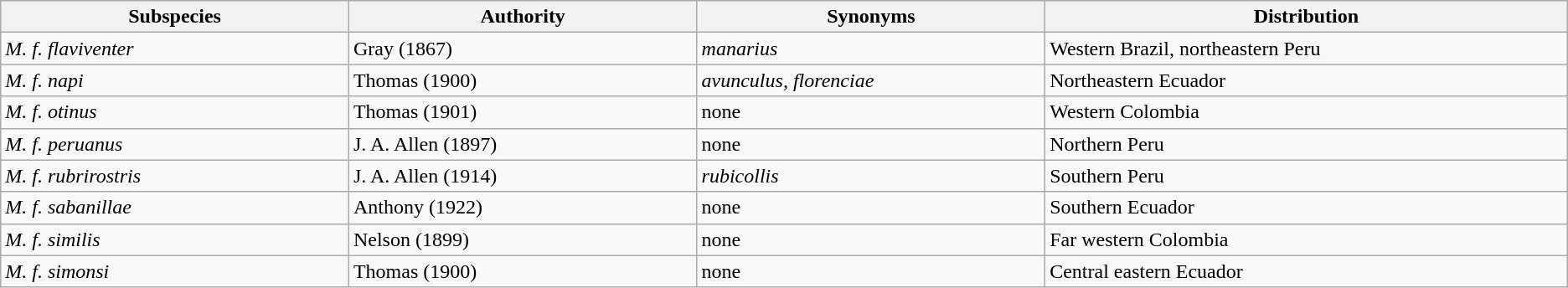<table class="wikitable">
<tr>
<th>Subspecies</th>
<th>Authority</th>
<th>Synonyms</th>
<th>Distribution</th>
</tr>
<tr valign="top" align="left">
<td width="10%"><em>M. f. flaviventer</em></td>
<td width="10%">Gray (1867)</td>
<td width="10%"><em>manarius</em></td>
<td width="15%">Western Brazil, northeastern Peru</td>
</tr>
<tr valign="top" align="left">
<td width="10%"><em>M. f. napi</em></td>
<td width="10%">Thomas (1900)</td>
<td width="10%"><em>avunculus, florenciae</em></td>
<td width="15%">Northeastern Ecuador</td>
</tr>
<tr valign="top" align="left">
<td width="10%"><em>M. f. otinus</em></td>
<td width="10%">Thomas (1901)</td>
<td width="10%">none</td>
<td width="15%">Western Colombia</td>
</tr>
<tr valign="top" align="left">
<td width="10%"><em>M. f. peruanus</em></td>
<td width="10%">J. A. Allen (1897)</td>
<td width="10%">none</td>
<td width="15%">Northern Peru</td>
</tr>
<tr valign="top" align="left">
<td width="10%"><em>M. f. rubrirostris</em></td>
<td width="10%">J. A. Allen (1914)</td>
<td width="10%"><em>rubicollis</em></td>
<td width="15%">Southern Peru</td>
</tr>
<tr valign="top" align="left">
<td width="10%"><em>M. f. sabanillae</em></td>
<td width="10%">Anthony (1922)</td>
<td width="10%">none</td>
<td width="15%">Southern Ecuador</td>
</tr>
<tr valign="top" align="left">
<td width="10%"><em>M. f. similis</em></td>
<td width="10%">Nelson (1899)</td>
<td width="10%">none</td>
<td width="15%">Far western Colombia</td>
</tr>
<tr valign="top" align="left">
<td width="10%"><em>M. f. simonsi</em></td>
<td width="10%">Thomas (1900)</td>
<td width="10%">none</td>
<td width="15%">Central eastern Ecuador</td>
</tr>
</table>
